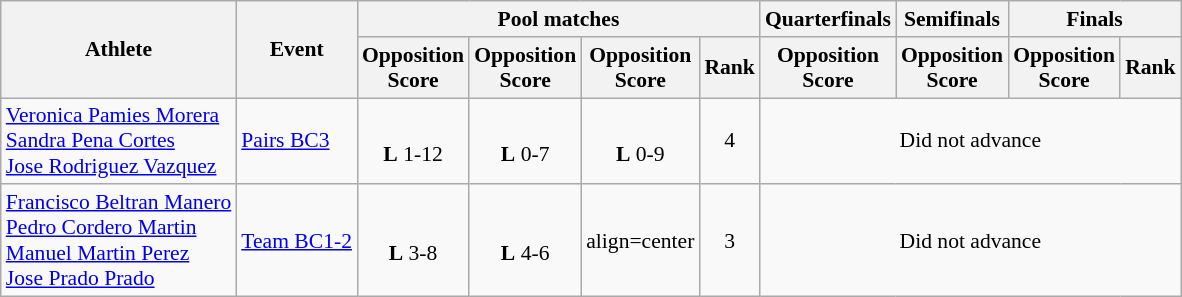<table class=wikitable style="font-size:90%">
<tr>
<th rowspan="2">Athlete</th>
<th rowspan="2">Event</th>
<th colspan="4">Pool matches</th>
<th>Quarterfinals</th>
<th>Semifinals</th>
<th colspan="2">Finals</th>
</tr>
<tr>
<th>Opposition<br>Score</th>
<th>Opposition<br>Score</th>
<th>Opposition<br>Score</th>
<th>Rank</th>
<th>Opposition<br>Score</th>
<th>Opposition<br>Score</th>
<th>Opposition<br>Score</th>
<th>Rank</th>
</tr>
<tr>
<td align=left><a href='#'>Veronica Pamies Morera</a><br><a href='#'>Sandra Pena Cortes</a><br> <a href='#'>Jose Rodriguez Vazquez</a></td>
<td align=left><a href='#'>Pairs BC3</a></td>
<td align=center><br><strong>L</strong> 1-12</td>
<td align=center><br><strong>L</strong> 0-7</td>
<td align=center><br><strong>L</strong> 0-9</td>
<td align=center>4</td>
<td align=center colspan=4>Did not advance</td>
</tr>
<tr>
<td align=left><a href='#'>Francisco Beltran Manero</a><br> <a href='#'>Pedro Cordero Martin</a><br> <a href='#'>Manuel Martin Perez</a><br> <a href='#'>Jose Prado Prado</a></td>
<td align=left><a href='#'>Team BC1-2</a></td>
<td align=center><br><strong>L</strong> 3-8</td>
<td align=center><br><strong>L</strong> 4-6</td>
<td>align=center </td>
<td align=center>3</td>
<td align=center colspan=4>Did not advance</td>
</tr>
</table>
